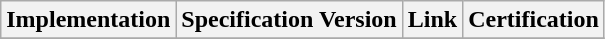<table class="wikitable sortable">
<tr>
<th>Implementation</th>
<th>Specification Version</th>
<th>Link</th>
<th>Certification</th>
</tr>
<tr>
</tr>
</table>
